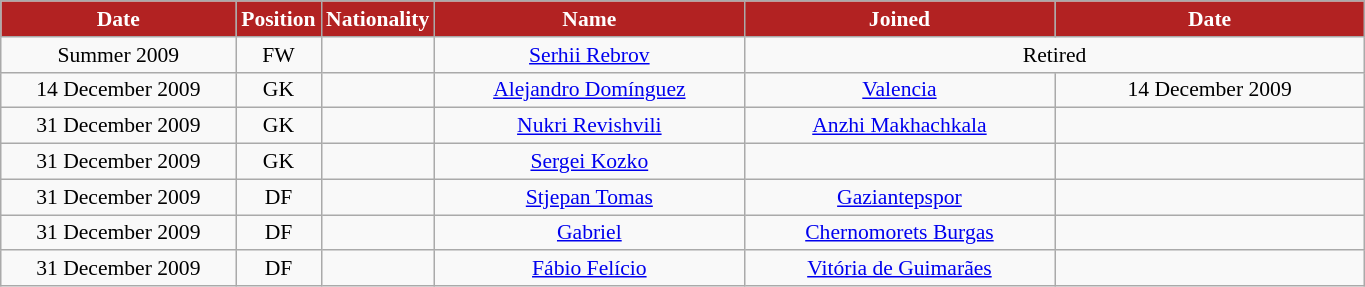<table class="wikitable"  style="text-align:center; font-size:90%; ">
<tr>
<th style="background:#B22222; color:white; width:150px;">Date</th>
<th style="background:#B22222; color:white; width:50px;">Position</th>
<th style="background:#B22222; color:white; width:50px;">Nationality</th>
<th style="background:#B22222; color:white; width:200px;">Name</th>
<th style="background:#B22222; color:white; width:200px;">Joined</th>
<th style="background:#B22222; color:white; width:200px;">Date</th>
</tr>
<tr>
<td>Summer 2009</td>
<td>FW</td>
<td></td>
<td><a href='#'>Serhii Rebrov</a></td>
<td colspan="2">Retired</td>
</tr>
<tr>
<td>14 December 2009</td>
<td>GK</td>
<td></td>
<td><a href='#'>Alejandro Domínguez</a></td>
<td><a href='#'>Valencia</a></td>
<td>14 December 2009</td>
</tr>
<tr>
<td>31 December 2009</td>
<td>GK</td>
<td></td>
<td><a href='#'>Nukri Revishvili</a></td>
<td><a href='#'>Anzhi Makhachkala</a></td>
<td></td>
</tr>
<tr>
<td>31 December 2009</td>
<td>GK</td>
<td></td>
<td><a href='#'>Sergei Kozko</a></td>
<td></td>
<td></td>
</tr>
<tr>
<td>31 December 2009</td>
<td>DF</td>
<td></td>
<td><a href='#'>Stjepan Tomas</a></td>
<td><a href='#'>Gaziantepspor</a></td>
<td></td>
</tr>
<tr>
<td>31 December 2009</td>
<td>DF</td>
<td></td>
<td><a href='#'>Gabriel</a></td>
<td><a href='#'>Chernomorets Burgas</a></td>
<td></td>
</tr>
<tr>
<td>31 December 2009</td>
<td>DF</td>
<td></td>
<td><a href='#'>Fábio Felício</a></td>
<td><a href='#'>Vitória de Guimarães</a></td>
<td></td>
</tr>
</table>
